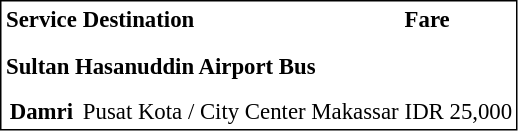<table style="text-align:left; font-size:95%; border:1px solid black">
<tr>
<th>Service</th>
<th>Destination</th>
<th>Fare</th>
</tr>
<tr>
<th colspan="3" style="color:black; height:35px;">Sultan Hasanuddin Airport Bus</th>
</tr>
<tr>
<td style="color:black; text-align:center; font-weight:bold;">Damri</td>
<td>Pusat Kota / City Center Makassar</td>
<td>IDR 25,000</td>
</tr>
</table>
